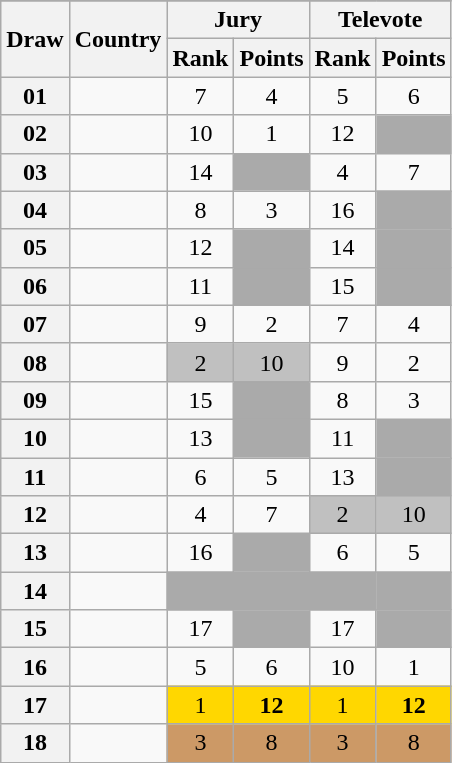<table class="sortable wikitable collapsible plainrowheaders" style="text-align:center;">
<tr>
</tr>
<tr>
<th scope="col" rowspan="2">Draw</th>
<th scope="col" rowspan="2">Country</th>
<th scope="col" colspan="2">Jury</th>
<th scope="col" colspan="2">Televote</th>
</tr>
<tr>
<th scope="col">Rank</th>
<th scope="col">Points</th>
<th scope="col">Rank</th>
<th scope="col">Points</th>
</tr>
<tr>
<th scope="row" style="text-align:center;">01</th>
<td style="text-align:left;"></td>
<td>7</td>
<td>4</td>
<td>5</td>
<td>6</td>
</tr>
<tr>
<th scope="row" style="text-align:center;">02</th>
<td style="text-align:left;"></td>
<td>10</td>
<td>1</td>
<td>12</td>
<td style="background:#AAAAAA;"></td>
</tr>
<tr>
<th scope="row" style="text-align:center;">03</th>
<td style="text-align:left;"></td>
<td>14</td>
<td style="background:#AAAAAA;"></td>
<td>4</td>
<td>7</td>
</tr>
<tr>
<th scope="row" style="text-align:center;">04</th>
<td style="text-align:left;"></td>
<td>8</td>
<td>3</td>
<td>16</td>
<td style="background:#AAAAAA;"></td>
</tr>
<tr>
<th scope="row" style="text-align:center;">05</th>
<td style="text-align:left;"></td>
<td>12</td>
<td style="background:#AAAAAA;"></td>
<td>14</td>
<td style="background:#AAAAAA;"></td>
</tr>
<tr>
<th scope="row" style="text-align:center;">06</th>
<td style="text-align:left;"></td>
<td>11</td>
<td style="background:#AAAAAA;"></td>
<td>15</td>
<td style="background:#AAAAAA;"></td>
</tr>
<tr>
<th scope="row" style="text-align:center;">07</th>
<td style="text-align:left;"></td>
<td>9</td>
<td>2</td>
<td>7</td>
<td>4</td>
</tr>
<tr>
<th scope="row" style="text-align:center;">08</th>
<td style="text-align:left;"></td>
<td style="background:silver;">2</td>
<td style="background:silver;">10</td>
<td>9</td>
<td>2</td>
</tr>
<tr>
<th scope="row" style="text-align:center;">09</th>
<td style="text-align:left;"></td>
<td>15</td>
<td style="background:#AAAAAA;"></td>
<td>8</td>
<td>3</td>
</tr>
<tr>
<th scope="row" style="text-align:center;">10</th>
<td style="text-align:left;"></td>
<td>13</td>
<td style="background:#AAAAAA;"></td>
<td>11</td>
<td style="background:#AAAAAA;"></td>
</tr>
<tr>
<th scope="row" style="text-align:center;">11</th>
<td style="text-align:left;"></td>
<td>6</td>
<td>5</td>
<td>13</td>
<td style="background:#AAAAAA;"></td>
</tr>
<tr>
<th scope="row" style="text-align:center;">12</th>
<td style="text-align:left;"></td>
<td>4</td>
<td>7</td>
<td style="background:silver;">2</td>
<td style="background:silver;">10</td>
</tr>
<tr>
<th scope="row" style="text-align:center;">13</th>
<td style="text-align:left;"></td>
<td>16</td>
<td style="background:#AAAAAA;"></td>
<td>6</td>
<td>5</td>
</tr>
<tr class="sortbottom">
<th scope="row" style="text-align:center;">14</th>
<td style="text-align:left;"></td>
<td style="background:#AAAAAA;"></td>
<td style="background:#AAAAAA;"></td>
<td style="background:#AAAAAA;"></td>
<td style="background:#AAAAAA;"></td>
</tr>
<tr>
<th scope="row" style="text-align:center;">15</th>
<td style="text-align:left;"></td>
<td>17</td>
<td style="background:#AAAAAA;"></td>
<td>17</td>
<td style="background:#AAAAAA;"></td>
</tr>
<tr>
<th scope="row" style="text-align:center;">16</th>
<td style="text-align:left;"></td>
<td>5</td>
<td>6</td>
<td>10</td>
<td>1</td>
</tr>
<tr>
<th scope="row" style="text-align:center;">17</th>
<td style="text-align:left;"></td>
<td style="background:gold;">1</td>
<td style="background:gold;"><strong>12</strong></td>
<td style="background:gold;">1</td>
<td style="background:gold;"><strong>12</strong></td>
</tr>
<tr>
<th scope="row" style="text-align:center;">18</th>
<td style="text-align:left;"></td>
<td style="background:#CC9966;">3</td>
<td style="background:#CC9966;">8</td>
<td style="background:#CC9966;">3</td>
<td style="background:#CC9966;">8</td>
</tr>
</table>
